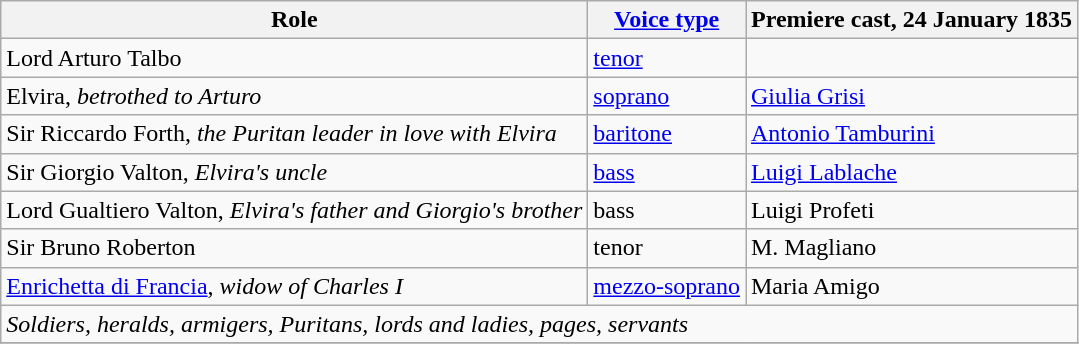<table class="wikitable">
<tr>
<th>Role</th>
<th><a href='#'>Voice type</a></th>
<th>Premiere cast, 24 January 1835</th>
</tr>
<tr>
<td>Lord Arturo Talbo</td>
<td><a href='#'>tenor</a></td>
<td></td>
</tr>
<tr>
<td>Elvira, <em>betrothed to Arturo</em></td>
<td><a href='#'>soprano</a></td>
<td><a href='#'>Giulia Grisi</a></td>
</tr>
<tr>
<td>Sir Riccardo Forth, <em>the Puritan leader in love with Elvira</em></td>
<td><a href='#'>baritone</a></td>
<td><a href='#'>Antonio Tamburini</a></td>
</tr>
<tr>
<td>Sir Giorgio Valton, <em>Elvira's uncle</em></td>
<td><a href='#'>bass</a></td>
<td><a href='#'>Luigi Lablache</a></td>
</tr>
<tr>
<td>Lord Gualtiero Valton, <em>Elvira's father and Giorgio's brother</em></td>
<td>bass</td>
<td>Luigi Profeti</td>
</tr>
<tr>
<td>Sir Bruno Roberton</td>
<td>tenor</td>
<td>M. Magliano</td>
</tr>
<tr>
<td><a href='#'>Enrichetta di Francia</a>, <em>widow of Charles I</em></td>
<td><a href='#'>mezzo-soprano</a></td>
<td>Maria Amigo</td>
</tr>
<tr>
<td colspan="3"><em>Soldiers, heralds, armigers, Puritans, lords and ladies, pages, servants</em></td>
</tr>
<tr>
</tr>
</table>
